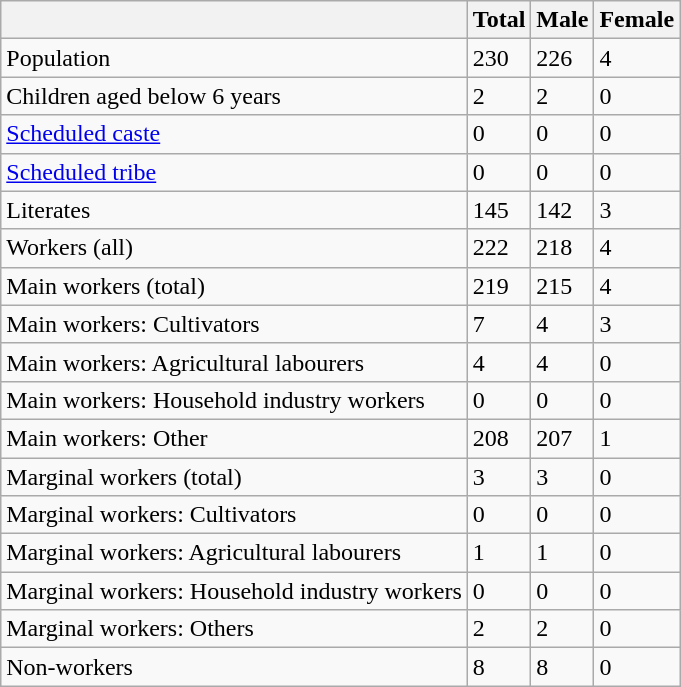<table class="wikitable sortable">
<tr>
<th></th>
<th>Total</th>
<th>Male</th>
<th>Female</th>
</tr>
<tr>
<td>Population</td>
<td>230</td>
<td>226</td>
<td>4</td>
</tr>
<tr>
<td>Children aged below 6 years</td>
<td>2</td>
<td>2</td>
<td>0</td>
</tr>
<tr>
<td><a href='#'>Scheduled caste</a></td>
<td>0</td>
<td>0</td>
<td>0</td>
</tr>
<tr>
<td><a href='#'>Scheduled tribe</a></td>
<td>0</td>
<td>0</td>
<td>0</td>
</tr>
<tr>
<td>Literates</td>
<td>145</td>
<td>142</td>
<td>3</td>
</tr>
<tr>
<td>Workers (all)</td>
<td>222</td>
<td>218</td>
<td>4</td>
</tr>
<tr>
<td>Main workers (total)</td>
<td>219</td>
<td>215</td>
<td>4</td>
</tr>
<tr>
<td>Main workers: Cultivators</td>
<td>7</td>
<td>4</td>
<td>3</td>
</tr>
<tr>
<td>Main workers: Agricultural labourers</td>
<td>4</td>
<td>4</td>
<td>0</td>
</tr>
<tr>
<td>Main workers: Household industry workers</td>
<td>0</td>
<td>0</td>
<td>0</td>
</tr>
<tr>
<td>Main workers: Other</td>
<td>208</td>
<td>207</td>
<td>1</td>
</tr>
<tr>
<td>Marginal workers (total)</td>
<td>3</td>
<td>3</td>
<td>0</td>
</tr>
<tr>
<td>Marginal workers: Cultivators</td>
<td>0</td>
<td>0</td>
<td>0</td>
</tr>
<tr>
<td>Marginal workers: Agricultural labourers</td>
<td>1</td>
<td>1</td>
<td>0</td>
</tr>
<tr>
<td>Marginal workers: Household industry workers</td>
<td>0</td>
<td>0</td>
<td>0</td>
</tr>
<tr>
<td>Marginal workers: Others</td>
<td>2</td>
<td>2</td>
<td>0</td>
</tr>
<tr>
<td>Non-workers</td>
<td>8</td>
<td>8</td>
<td>0</td>
</tr>
</table>
